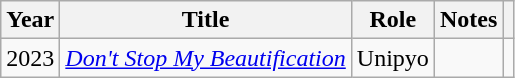<table class="wikitable sortable">
<tr>
<th>Year</th>
<th>Title</th>
<th>Role</th>
<th class="unsortable">Notes</th>
<th class="unsortable"></th>
</tr>
<tr>
<td>2023</td>
<td><em><a href='#'>Don't Stop My Beautification</a></em></td>
<td>Unipyo</td>
<td></td>
<td></td>
</tr>
</table>
